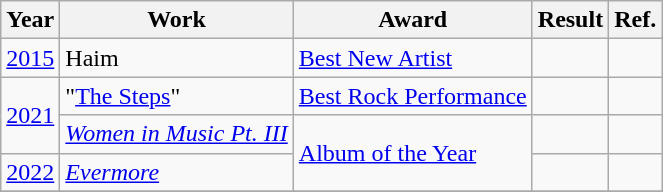<table class="wikitable">
<tr>
<th width="30px">Year</th>
<th>Work</th>
<th>Award</th>
<th>Result</th>
<th>Ref.</th>
</tr>
<tr>
<td><a href='#'>2015</a></td>
<td>Haim</td>
<td><a href='#'>Best New Artist</a></td>
<td></td>
<td></td>
</tr>
<tr>
<td rowspan="2"><a href='#'>2021</a></td>
<td>"<a href='#'>The Steps</a>"</td>
<td><a href='#'>Best Rock Performance</a></td>
<td></td>
<td></td>
</tr>
<tr>
<td><em><a href='#'>Women in Music Pt. III</a></em></td>
<td rowspan="2"><a href='#'>Album of the Year</a></td>
<td></td>
<td></td>
</tr>
<tr>
<td><a href='#'>2022</a></td>
<td><em><a href='#'>Evermore</a></em></td>
<td></td>
<td></td>
</tr>
<tr>
</tr>
</table>
